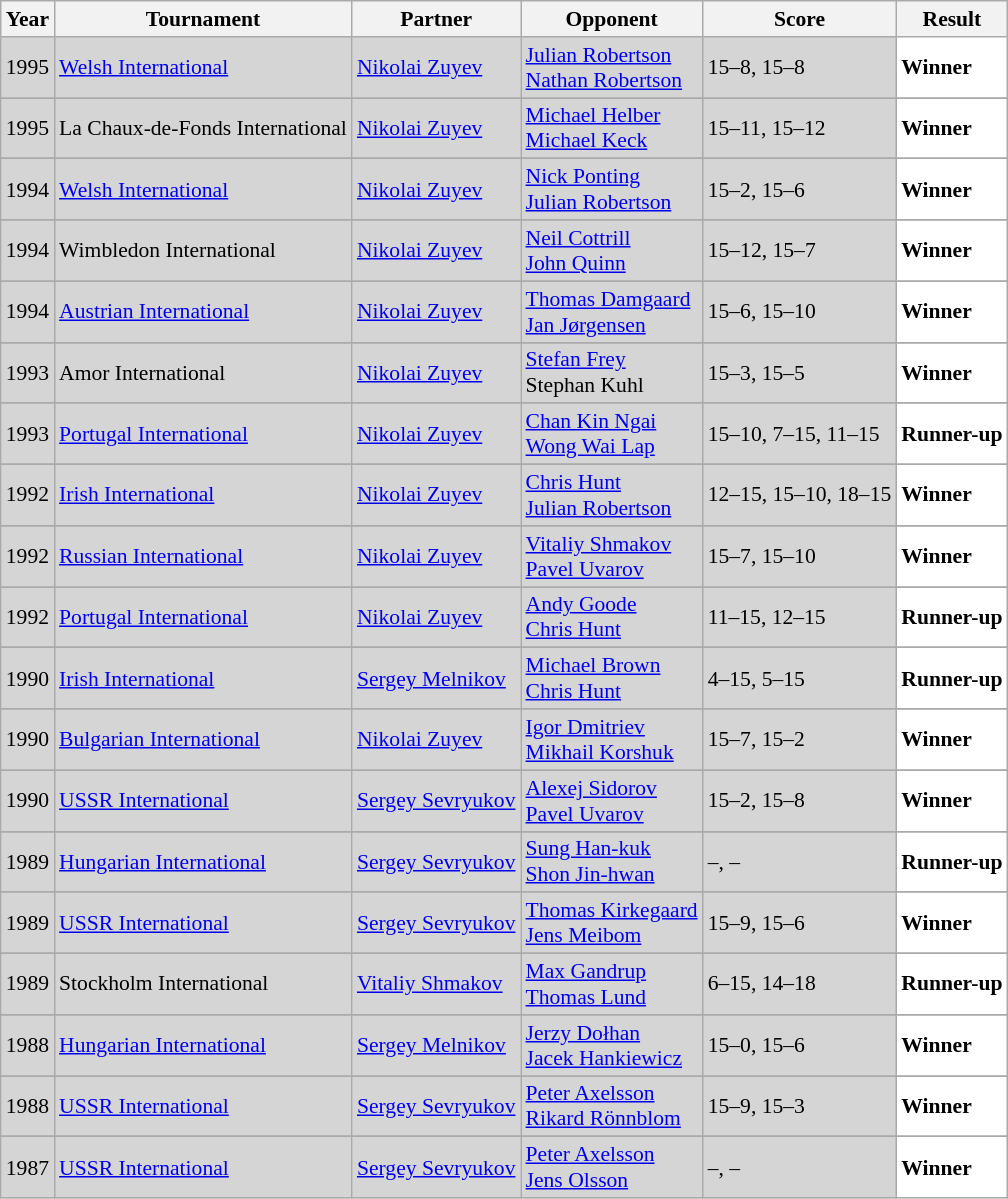<table class="sortable wikitable" style="font-size: 90%;">
<tr>
<th>Year</th>
<th>Tournament</th>
<th>Partner</th>
<th>Opponent</th>
<th>Score</th>
<th>Result</th>
</tr>
<tr style="background:#D5D5D5">
<td align="center">1995</td>
<td align="left"><a href='#'>Welsh International</a></td>
<td align="left"> <a href='#'>Nikolai Zuyev</a></td>
<td align="left"> <a href='#'>Julian Robertson</a> <br>  <a href='#'>Nathan Robertson</a></td>
<td align="left">15–8, 15–8</td>
<td style="text-align:left; background:white"> <strong>Winner</strong></td>
</tr>
<tr>
</tr>
<tr style="background:#D5D5D5">
<td align="center">1995</td>
<td align="left">La Chaux-de-Fonds International</td>
<td align="left"> <a href='#'>Nikolai Zuyev</a></td>
<td align="left"> <a href='#'>Michael Helber</a> <br>  <a href='#'>Michael Keck</a></td>
<td align="left">15–11, 15–12</td>
<td style="text-align:left; background:white"> <strong>Winner</strong></td>
</tr>
<tr>
</tr>
<tr style="background:#D5D5D5">
<td align="center">1994</td>
<td align="left"><a href='#'>Welsh International</a></td>
<td align="left"> <a href='#'>Nikolai Zuyev</a></td>
<td align="left"> <a href='#'>Nick Ponting</a> <br>  <a href='#'>Julian Robertson</a></td>
<td align="left">15–2, 15–6</td>
<td style="text-align:left; background:white"> <strong>Winner</strong></td>
</tr>
<tr>
</tr>
<tr style="background:#D5D5D5">
<td align="center">1994</td>
<td align="left">Wimbledon International</td>
<td align="left"> <a href='#'>Nikolai Zuyev</a></td>
<td align="left"> <a href='#'>Neil Cottrill</a> <br>  <a href='#'>John Quinn</a></td>
<td align="left">15–12, 15–7</td>
<td style="text-align:left; background:white"> <strong>Winner</strong></td>
</tr>
<tr>
</tr>
<tr style="background:#D5D5D5">
<td align="center">1994</td>
<td align="left"><a href='#'>Austrian International</a></td>
<td align="left"> <a href='#'>Nikolai Zuyev</a></td>
<td align="left"> <a href='#'>Thomas Damgaard</a> <br>  <a href='#'>Jan Jørgensen</a></td>
<td align="left">15–6, 15–10</td>
<td style="text-align:left; background:white"> <strong>Winner</strong></td>
</tr>
<tr>
</tr>
<tr style="background:#D5D5D5">
<td align="center">1993</td>
<td align="left">Amor International</td>
<td align="left"> <a href='#'>Nikolai Zuyev</a></td>
<td align="left"> <a href='#'>Stefan Frey</a> <br>  Stephan Kuhl</td>
<td align="left">15–3, 15–5</td>
<td style="text-align:left; background:white"> <strong>Winner</strong></td>
</tr>
<tr>
</tr>
<tr style="background:#D5D5D5">
<td align="center">1993</td>
<td align="left"><a href='#'>Portugal International</a></td>
<td align="left"> <a href='#'>Nikolai Zuyev</a></td>
<td align="left"> <a href='#'>Chan Kin Ngai</a> <br>  <a href='#'>Wong Wai Lap</a></td>
<td align="left">15–10, 7–15, 11–15</td>
<td style="text-align:left; background:white"> <strong>Runner-up</strong></td>
</tr>
<tr>
</tr>
<tr style="background:#D5D5D5">
<td align="center">1992</td>
<td align="left"><a href='#'>Irish International</a></td>
<td align="left"> <a href='#'>Nikolai Zuyev</a></td>
<td align="left"> <a href='#'>Chris Hunt</a> <br>  <a href='#'>Julian Robertson</a></td>
<td align="left">12–15, 15–10, 18–15</td>
<td style="text-align:left; background:white"> <strong>Winner</strong></td>
</tr>
<tr>
</tr>
<tr style="background:#D5D5D5">
<td align="center">1992</td>
<td align="left"><a href='#'>Russian International</a></td>
<td align="left"> <a href='#'>Nikolai Zuyev</a></td>
<td align="left"> <a href='#'>Vitaliy Shmakov</a> <br>  <a href='#'>Pavel Uvarov</a></td>
<td align="left">15–7, 15–10</td>
<td style="text-align:left; background:white"> <strong>Winner</strong></td>
</tr>
<tr>
</tr>
<tr style="background:#D5D5D5">
<td align="center">1992</td>
<td align="left"><a href='#'>Portugal International</a></td>
<td align="left"> <a href='#'>Nikolai Zuyev</a></td>
<td align="left"> <a href='#'>Andy Goode</a> <br>  <a href='#'>Chris Hunt</a></td>
<td align="left">11–15, 12–15</td>
<td style="text-align:left; background:white"> <strong>Runner-up</strong></td>
</tr>
<tr>
</tr>
<tr style="background:#D5D5D5">
<td align="center">1990</td>
<td align="left"><a href='#'>Irish International</a></td>
<td align="left"> <a href='#'>Sergey Melnikov</a></td>
<td align="left"> <a href='#'>Michael Brown</a> <br>  <a href='#'>Chris Hunt</a></td>
<td align="left">4–15, 5–15</td>
<td style="text-align:left; background:white"> <strong>Runner-up</strong></td>
</tr>
<tr>
</tr>
<tr style="background:#D5D5D5">
<td align="center">1990</td>
<td align="left"><a href='#'>Bulgarian International</a></td>
<td align="left"> <a href='#'>Nikolai Zuyev</a></td>
<td align="left"> <a href='#'>Igor Dmitriev</a> <br>  <a href='#'>Mikhail Korshuk</a></td>
<td align="left">15–7, 15–2</td>
<td style="text-align:left; background:white"> <strong>Winner</strong></td>
</tr>
<tr>
</tr>
<tr style="background:#D5D5D5">
<td align="center">1990</td>
<td align="left"><a href='#'>USSR International</a></td>
<td align="left"> <a href='#'>Sergey Sevryukov</a></td>
<td align="left"> <a href='#'>Alexej Sidorov</a> <br>  <a href='#'>Pavel Uvarov</a></td>
<td align="left">15–2, 15–8</td>
<td style="text-align:left; background:white"> <strong>Winner</strong></td>
</tr>
<tr>
</tr>
<tr style="background:#D5D5D5">
<td align="center">1989</td>
<td align="left"><a href='#'>Hungarian International</a></td>
<td align="left"> <a href='#'>Sergey Sevryukov</a></td>
<td align="left"> <a href='#'>Sung Han-kuk</a> <br>  <a href='#'>Shon Jin-hwan</a></td>
<td align="left">–, –</td>
<td style="text-align:left; background:white"> <strong>Runner-up</strong></td>
</tr>
<tr>
</tr>
<tr style="background:#D5D5D5">
<td align="center">1989</td>
<td align="left"><a href='#'>USSR International</a></td>
<td align="left"> <a href='#'>Sergey Sevryukov</a></td>
<td align="left"> <a href='#'>Thomas Kirkegaard</a> <br>  <a href='#'>Jens Meibom</a></td>
<td align="left">15–9, 15–6</td>
<td style="text-align:left; background:white"> <strong>Winner</strong></td>
</tr>
<tr>
</tr>
<tr style="background:#D5D5D5">
<td align="center">1989</td>
<td align="left">Stockholm International</td>
<td align="left"> <a href='#'>Vitaliy Shmakov</a></td>
<td align="left"> <a href='#'>Max Gandrup</a> <br>  <a href='#'>Thomas Lund</a></td>
<td align="left">6–15, 14–18</td>
<td style="text-align:left; background:white"> <strong>Runner-up</strong></td>
</tr>
<tr>
</tr>
<tr style="background:#D5D5D5">
<td align="center">1988</td>
<td align="left"><a href='#'>Hungarian International</a></td>
<td align="left"> <a href='#'>Sergey Melnikov</a></td>
<td align="left"> <a href='#'>Jerzy Dołhan</a> <br>  <a href='#'>Jacek Hankiewicz</a></td>
<td align="left">15–0, 15–6</td>
<td style="text-align:left; background:white"> <strong>Winner</strong></td>
</tr>
<tr>
</tr>
<tr style="background:#D5D5D5">
<td align="center">1988</td>
<td align="left"><a href='#'>USSR International</a></td>
<td align="left"> <a href='#'>Sergey Sevryukov</a></td>
<td align="left"> <a href='#'>Peter Axelsson</a> <br>  <a href='#'>Rikard Rönnblom</a></td>
<td align="left">15–9, 15–3</td>
<td style="text-align:left; background:white"> <strong>Winner</strong></td>
</tr>
<tr>
</tr>
<tr style="background:#D5D5D5">
<td align="center">1987</td>
<td align="left"><a href='#'>USSR International</a></td>
<td align="left"> <a href='#'>Sergey Sevryukov</a></td>
<td align="left"> <a href='#'>Peter Axelsson</a> <br>  <a href='#'>Jens Olsson</a></td>
<td align="left">–, –</td>
<td style="text-align:left; background:white"> <strong>Winner</strong></td>
</tr>
</table>
